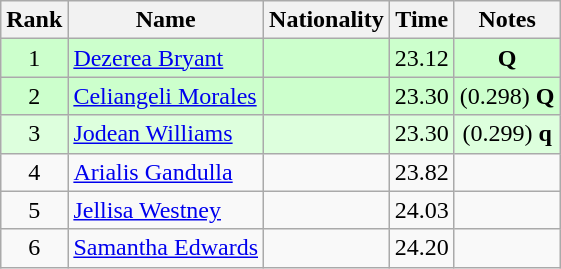<table class="wikitable sortable" style="text-align:center">
<tr>
<th>Rank</th>
<th>Name</th>
<th>Nationality</th>
<th>Time</th>
<th>Notes</th>
</tr>
<tr bgcolor=ccffcc>
<td align=center>1</td>
<td align=left><a href='#'>Dezerea Bryant</a></td>
<td align=left></td>
<td>23.12</td>
<td><strong>Q</strong></td>
</tr>
<tr bgcolor=ccffcc>
<td align=center>2</td>
<td align=left><a href='#'>Celiangeli Morales</a></td>
<td align=left></td>
<td>23.30</td>
<td>(0.298) <strong>Q</strong></td>
</tr>
<tr bgcolor=ddffdd>
<td align=center>3</td>
<td align=left><a href='#'>Jodean Williams</a></td>
<td align=left></td>
<td>23.30</td>
<td>(0.299) <strong>q</strong></td>
</tr>
<tr>
<td align=center>4</td>
<td align=left><a href='#'>Arialis Gandulla</a></td>
<td align=left></td>
<td>23.82</td>
<td></td>
</tr>
<tr>
<td align=center>5</td>
<td align=left><a href='#'>Jellisa Westney</a></td>
<td align=left></td>
<td>24.03</td>
<td></td>
</tr>
<tr>
<td align=center>6</td>
<td align=left><a href='#'>Samantha Edwards</a></td>
<td align=left></td>
<td>24.20</td>
<td></td>
</tr>
</table>
